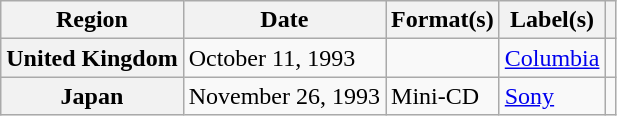<table class="wikitable plainrowheaders">
<tr>
<th scope="col">Region</th>
<th scope="col">Date</th>
<th scope="col">Format(s)</th>
<th scope="col">Label(s)</th>
<th scope="col"></th>
</tr>
<tr>
<th scope="row">United Kingdom</th>
<td>October 11, 1993</td>
<td></td>
<td><a href='#'>Columbia</a></td>
<td></td>
</tr>
<tr>
<th scope="row">Japan</th>
<td>November 26, 1993</td>
<td>Mini-CD</td>
<td><a href='#'>Sony</a></td>
<td></td>
</tr>
</table>
